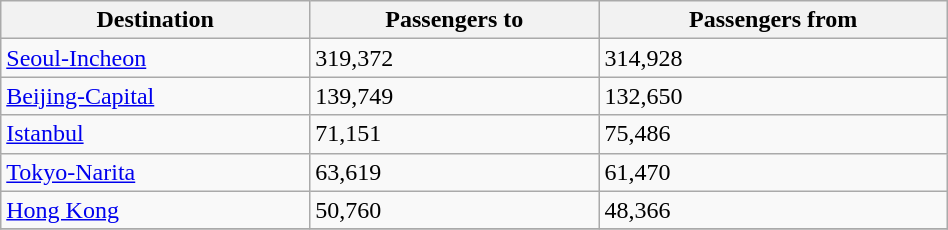<table class="wikitable" width="50%">
<tr>
<th>Destination</th>
<th>Passengers to</th>
<th>Passengers from</th>
</tr>
<tr>
<td><a href='#'>Seoul-Incheon</a></td>
<td>319,372</td>
<td>314,928</td>
</tr>
<tr>
<td><a href='#'>Beijing-Capital</a></td>
<td>139,749</td>
<td>132,650</td>
</tr>
<tr>
<td><a href='#'>Istanbul</a></td>
<td>71,151</td>
<td>75,486</td>
</tr>
<tr>
<td><a href='#'>Tokyo-Narita</a></td>
<td>63,619</td>
<td>61,470</td>
</tr>
<tr>
<td><a href='#'>Hong Kong</a></td>
<td>50,760</td>
<td>48,366</td>
</tr>
<tr>
</tr>
</table>
